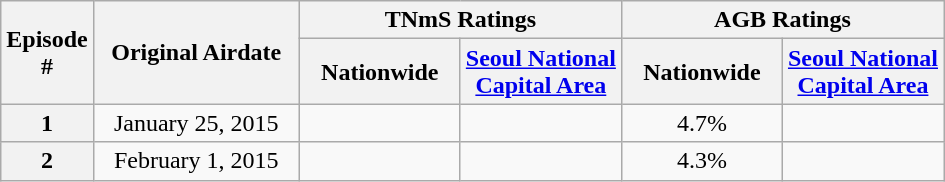<table class="wikitable" style="text-align:center">
<tr>
<th rowspan="2" width=40>Episode #</th>
<th rowspan="2" width=130>Original Airdate</th>
<th colspan="2">TNmS Ratings</th>
<th colspan="2">AGB Ratings</th>
</tr>
<tr>
<th width=100>Nationwide</th>
<th width=100><a href='#'>Seoul National Capital Area</a></th>
<th width=100>Nationwide</th>
<th width=100><a href='#'>Seoul National Capital Area</a></th>
</tr>
<tr>
<th>1</th>
<td>January 25, 2015</td>
<td></td>
<td></td>
<td>4.7%</td>
<td></td>
</tr>
<tr>
<th>2</th>
<td>February 1, 2015</td>
<td></td>
<td></td>
<td>4.3%</td>
<td></td>
</tr>
</table>
